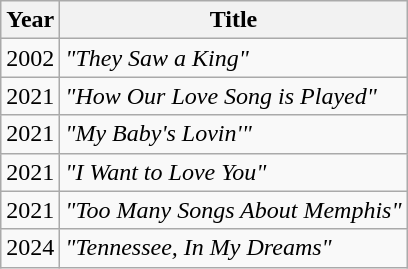<table class="wikitable">
<tr>
<th>Year</th>
<th>Title</th>
</tr>
<tr>
<td>2002</td>
<td><em>"They Saw a King"</em></td>
</tr>
<tr>
<td>2021</td>
<td><em>"How Our Love Song is Played"</em></td>
</tr>
<tr>
<td>2021</td>
<td><em>"My Baby's Lovin'"</em></td>
</tr>
<tr>
<td>2021</td>
<td><em>"I Want to Love You"</em></td>
</tr>
<tr>
<td>2021</td>
<td><em>"Too Many Songs About Memphis"</em></td>
</tr>
<tr>
<td>2024</td>
<td><em>"Tennessee, In My Dreams"</em></td>
</tr>
</table>
